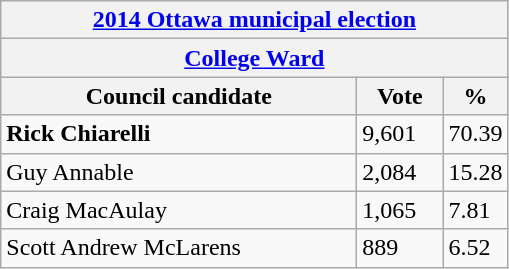<table class="wikitable">
<tr>
<th colspan=3><a href='#'>2014 Ottawa municipal election</a></th>
</tr>
<tr>
<th colspan="3"><a href='#'>College Ward</a></th>
</tr>
<tr>
<th bgcolor="#DDDDFF" width="230px">Council candidate</th>
<th bgcolor="#DDDDFF" width="50px">Vote</th>
<th bgcolor="#DDDDFF" width="30px">%</th>
</tr>
<tr>
<td><strong>Rick Chiarelli</strong></td>
<td>9,601</td>
<td>70.39</td>
</tr>
<tr>
<td>Guy Annable</td>
<td>2,084</td>
<td>15.28</td>
</tr>
<tr>
<td>Craig MacAulay</td>
<td>1,065</td>
<td>7.81</td>
</tr>
<tr>
<td>Scott Andrew McLarens</td>
<td>889</td>
<td>6.52</td>
</tr>
</table>
